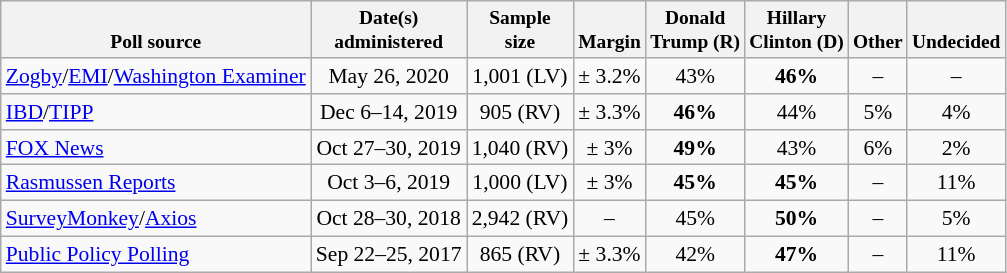<table class="wikitable sortable" style="font-size:90%;text-align:center;">
<tr valign=bottom style="font-size:90%;">
<th>Poll source</th>
<th>Date(s)<br>administered</th>
<th>Sample<br>size</th>
<th>Margin<br></th>
<th>Donald<br>Trump (R)</th>
<th>Hillary<br>Clinton (D)</th>
<th>Other</th>
<th>Undecided</th>
</tr>
<tr>
<td style="text-align:left;"><a href='#'>Zogby</a>/<a href='#'>EMI</a>/<a href='#'>Washington Examiner</a></td>
<td data-sort-value="May 26, 2020">May 26, 2020</td>
<td>1,001 (LV)</td>
<td>± 3.2%</td>
<td>43%</td>
<td><strong>46%</strong></td>
<td>–</td>
<td>–</td>
</tr>
<tr>
<td style="text-align:left;"><a href='#'>IBD</a>/<a href='#'>TIPP</a></td>
<td>Dec 6–14, 2019</td>
<td>905 (RV)</td>
<td>± 3.3%</td>
<td><strong>46%</strong></td>
<td>44%</td>
<td>5%</td>
<td>4%</td>
</tr>
<tr>
<td style="text-align:left;"><a href='#'>FOX News</a></td>
<td>Oct 27–30, 2019</td>
<td>1,040 (RV)</td>
<td>± 3%</td>
<td><strong>49%</strong></td>
<td>43%</td>
<td>6%</td>
<td>2%</td>
</tr>
<tr>
<td style="text-align:left;"><a href='#'>Rasmussen Reports</a></td>
<td>Oct 3–6, 2019</td>
<td>1,000 (LV)</td>
<td>± 3%</td>
<td><strong>45%</strong></td>
<td><strong>45%</strong></td>
<td>–</td>
<td>11%</td>
</tr>
<tr>
<td style="text-align:left;"><a href='#'>SurveyMonkey</a>/<a href='#'>Axios</a></td>
<td>Oct 28–30, 2018</td>
<td>2,942 (RV)</td>
<td>–</td>
<td>45%</td>
<td><strong>50%</strong></td>
<td>–</td>
<td>5%</td>
</tr>
<tr>
<td style="text-align:left;"><a href='#'>Public Policy Polling</a></td>
<td>Sep 22–25, 2017</td>
<td>865 (RV)</td>
<td>± 3.3%</td>
<td>42%</td>
<td><strong>47%</strong></td>
<td>–</td>
<td>11%</td>
</tr>
</table>
